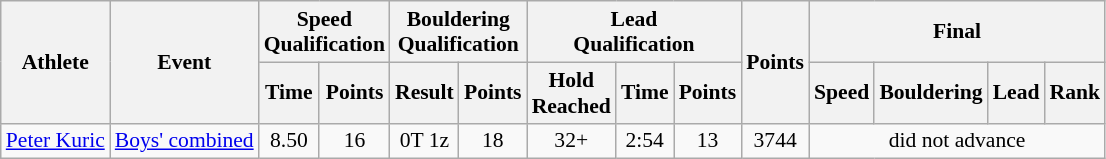<table class="wikitable" style="text-align:center; font-size:90%">
<tr>
<th rowspan="2">Athlete</th>
<th rowspan="2">Event</th>
<th colspan="2">Speed<br>Qualification</th>
<th colspan="2">Bouldering<br>Qualification</th>
<th colspan="3">Lead<br>Qualification</th>
<th rowspan="2">Points</th>
<th colspan="4">Final</th>
</tr>
<tr>
<th>Time</th>
<th>Points</th>
<th>Result</th>
<th>Points</th>
<th>Hold<br>Reached</th>
<th>Time</th>
<th>Points</th>
<th>Speed</th>
<th>Bouldering</th>
<th>Lead</th>
<th>Rank</th>
</tr>
<tr>
<td align=left><a href='#'>Peter Kuric</a></td>
<td style="text-align:left;" rowspan="2"><a href='#'>Boys' combined</a></td>
<td>8.50</td>
<td>16</td>
<td>0T 1z</td>
<td>18</td>
<td>32+</td>
<td>2:54</td>
<td>13</td>
<td>3744</td>
<td colspan="4">did not advance</td>
</tr>
</table>
